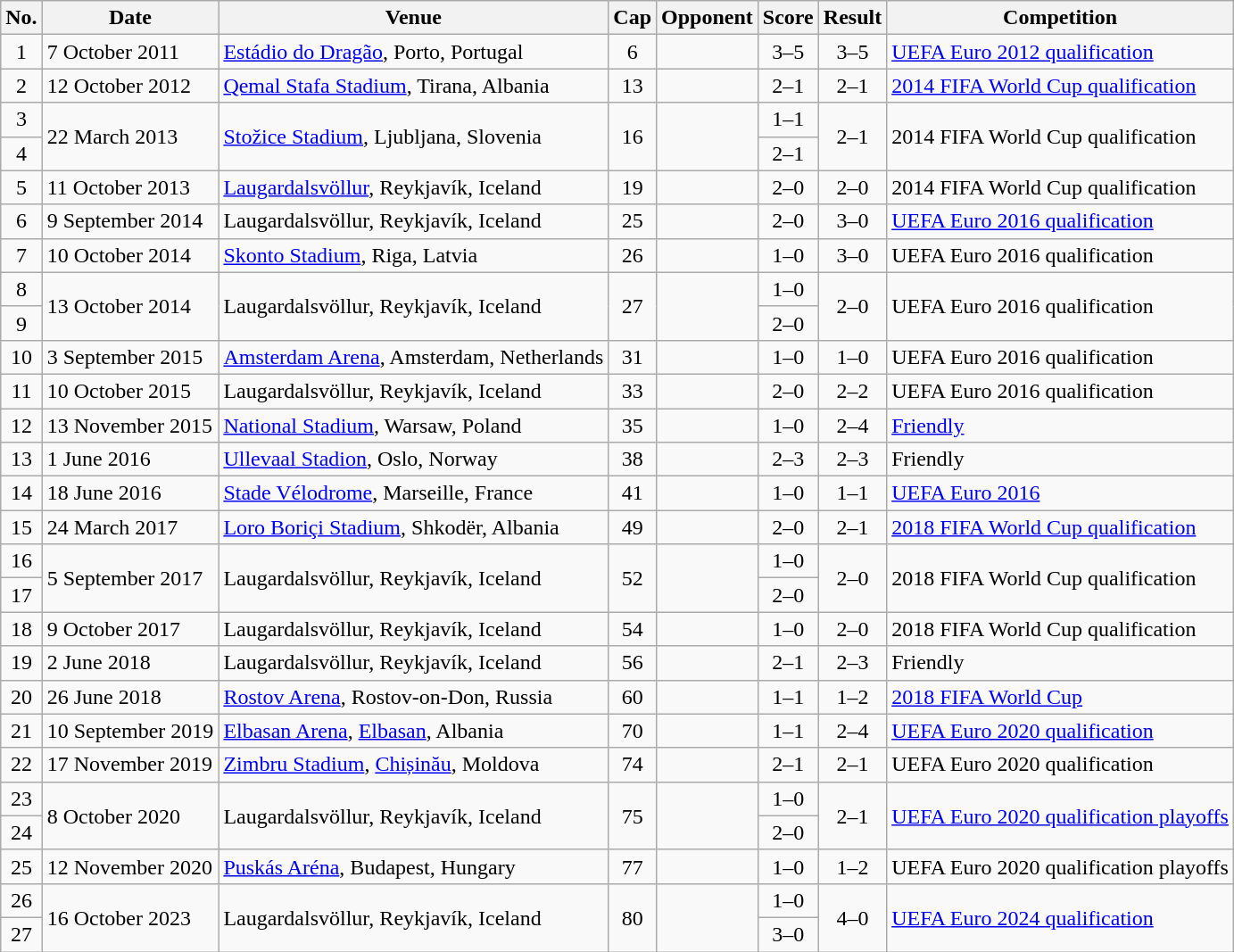<table class="wikitable sortable">
<tr>
<th scope="col">No.</th>
<th scope="col">Date</th>
<th scope="col">Venue</th>
<th scope="col">Cap</th>
<th scope="col">Opponent</th>
<th scope="col">Score</th>
<th scope="col">Result</th>
<th scope="col">Competition</th>
</tr>
<tr>
<td align="center">1</td>
<td>7 October 2011</td>
<td><a href='#'>Estádio do Dragão</a>, Porto, Portugal</td>
<td align=center>6</td>
<td></td>
<td align="center">3–5</td>
<td align="center">3–5</td>
<td><a href='#'>UEFA Euro 2012 qualification</a></td>
</tr>
<tr>
<td align="center">2</td>
<td>12 October 2012</td>
<td><a href='#'>Qemal Stafa Stadium</a>, Tirana, Albania</td>
<td align=center>13</td>
<td></td>
<td align="center">2–1</td>
<td align="center">2–1</td>
<td><a href='#'>2014 FIFA World Cup qualification</a></td>
</tr>
<tr>
<td align="center">3</td>
<td rowspan="2">22 March 2013</td>
<td rowspan="2"><a href='#'>Stožice Stadium</a>, Ljubljana, Slovenia</td>
<td rowspan="2" align=center>16</td>
<td rowspan="2"></td>
<td align="center">1–1</td>
<td rowspan="2" style="text-align:center;">2–1</td>
<td rowspan="2">2014 FIFA World Cup qualification</td>
</tr>
<tr>
<td align="center">4</td>
<td align="center">2–1</td>
</tr>
<tr>
<td align="center">5</td>
<td>11 October 2013</td>
<td><a href='#'>Laugardalsvöllur</a>, Reykjavík, Iceland</td>
<td align=center>19</td>
<td></td>
<td align="center">2–0</td>
<td align="center">2–0</td>
<td>2014 FIFA World Cup qualification</td>
</tr>
<tr>
<td align="center">6</td>
<td>9 September 2014</td>
<td>Laugardalsvöllur, Reykjavík, Iceland</td>
<td align=center>25</td>
<td></td>
<td align="center">2–0</td>
<td align="center">3–0</td>
<td><a href='#'>UEFA Euro 2016 qualification</a></td>
</tr>
<tr>
<td align="center">7</td>
<td>10 October 2014</td>
<td><a href='#'>Skonto Stadium</a>, Riga, Latvia</td>
<td align=center>26</td>
<td></td>
<td align="center">1–0</td>
<td align="center">3–0</td>
<td>UEFA Euro 2016 qualification</td>
</tr>
<tr>
<td align="center">8</td>
<td rowspan="2">13 October 2014</td>
<td rowspan="2">Laugardalsvöllur, Reykjavík, Iceland</td>
<td rowspan="2" align=center>27</td>
<td rowspan="2"></td>
<td align="center">1–0</td>
<td rowspan="2" style="text-align:center;">2–0</td>
<td rowspan="2">UEFA Euro 2016 qualification</td>
</tr>
<tr>
<td align="center">9</td>
<td align="center">2–0</td>
</tr>
<tr>
<td align="center">10</td>
<td>3 September 2015</td>
<td><a href='#'>Amsterdam Arena</a>, Amsterdam, Netherlands</td>
<td align=center>31</td>
<td></td>
<td align="center">1–0</td>
<td align="center">1–0</td>
<td>UEFA Euro 2016 qualification</td>
</tr>
<tr>
<td align="center">11</td>
<td>10 October 2015</td>
<td>Laugardalsvöllur, Reykjavík, Iceland</td>
<td align=center>33</td>
<td></td>
<td align="center">2–0</td>
<td align="center">2–2</td>
<td>UEFA Euro 2016 qualification</td>
</tr>
<tr>
<td align="center">12</td>
<td>13 November 2015</td>
<td><a href='#'>National Stadium</a>, Warsaw, Poland</td>
<td align=center>35</td>
<td></td>
<td align="center">1–0</td>
<td align="center">2–4</td>
<td><a href='#'>Friendly</a></td>
</tr>
<tr>
<td align="center">13</td>
<td>1 June 2016</td>
<td><a href='#'>Ullevaal Stadion</a>, Oslo, Norway</td>
<td align=center>38</td>
<td></td>
<td align="center">2–3</td>
<td align="center">2–3</td>
<td>Friendly</td>
</tr>
<tr>
<td align="center">14</td>
<td>18 June 2016</td>
<td><a href='#'>Stade Vélodrome</a>, Marseille, France</td>
<td align=center>41</td>
<td></td>
<td align="center">1–0</td>
<td align="center">1–1</td>
<td><a href='#'>UEFA Euro 2016</a></td>
</tr>
<tr>
<td align="center">15</td>
<td>24 March 2017</td>
<td><a href='#'>Loro Boriçi Stadium</a>, Shkodër, Albania</td>
<td align=center>49</td>
<td></td>
<td align="center">2–0</td>
<td align="center">2–1</td>
<td><a href='#'>2018 FIFA World Cup qualification</a></td>
</tr>
<tr>
<td align="center">16</td>
<td rowspan="2">5 September 2017</td>
<td rowspan="2">Laugardalsvöllur, Reykjavík, Iceland</td>
<td rowspan="2" align=center>52</td>
<td rowspan="2"></td>
<td align="center">1–0</td>
<td rowspan="2" style="text-align:center;">2–0</td>
<td rowspan="2">2018 FIFA World Cup qualification</td>
</tr>
<tr>
<td align="center">17</td>
<td align="center">2–0</td>
</tr>
<tr>
<td align="center">18</td>
<td>9 October 2017</td>
<td>Laugardalsvöllur, Reykjavík, Iceland</td>
<td align=center>54</td>
<td></td>
<td align="center">1–0</td>
<td align="center">2–0</td>
<td>2018 FIFA World Cup qualification</td>
</tr>
<tr>
<td align="center">19</td>
<td>2 June 2018</td>
<td>Laugardalsvöllur, Reykjavík, Iceland</td>
<td align=center>56</td>
<td></td>
<td align="center">2–1</td>
<td align="center">2–3</td>
<td>Friendly</td>
</tr>
<tr>
<td align="center">20</td>
<td>26 June 2018</td>
<td><a href='#'>Rostov Arena</a>, Rostov-on-Don, Russia</td>
<td align=center>60</td>
<td></td>
<td align="center">1–1</td>
<td align="center">1–2</td>
<td><a href='#'>2018 FIFA World Cup</a></td>
</tr>
<tr>
<td align="center">21</td>
<td>10 September 2019</td>
<td><a href='#'>Elbasan Arena</a>, <a href='#'>Elbasan</a>, Albania</td>
<td align=center>70</td>
<td></td>
<td align="center">1–1</td>
<td align="center">2–4</td>
<td><a href='#'>UEFA Euro 2020 qualification</a></td>
</tr>
<tr>
<td align="center">22</td>
<td>17 November 2019</td>
<td><a href='#'>Zimbru Stadium</a>, <a href='#'>Chișinău</a>, Moldova</td>
<td align=center>74</td>
<td></td>
<td align="center">2–1</td>
<td align="center">2–1</td>
<td>UEFA Euro 2020 qualification</td>
</tr>
<tr>
<td align="center">23</td>
<td rowspan="2">8 October 2020</td>
<td rowspan="2">Laugardalsvöllur, Reykjavík, Iceland</td>
<td rowspan="2" align=center>75</td>
<td rowspan="2"></td>
<td align="center">1–0</td>
<td rowspan="2" style="text-align:center;">2–1</td>
<td rowspan="2"><a href='#'>UEFA Euro 2020 qualification playoffs</a></td>
</tr>
<tr>
<td align="center">24</td>
<td align="center">2–0</td>
</tr>
<tr>
<td align="center">25</td>
<td>12 November 2020</td>
<td><a href='#'>Puskás Aréna</a>, Budapest, Hungary</td>
<td align=center>77</td>
<td></td>
<td align="center">1–0</td>
<td align="center">1–2</td>
<td>UEFA Euro 2020 qualification playoffs</td>
</tr>
<tr>
<td align="center">26</td>
<td rowspan="2">16 October 2023</td>
<td rowspan="2">Laugardalsvöllur, Reykjavík, Iceland</td>
<td rowspan="2" align=center>80</td>
<td rowspan="2"></td>
<td align="center">1–0</td>
<td rowspan="2" style="text-align:center;">4–0</td>
<td rowspan="2"><a href='#'>UEFA Euro 2024 qualification</a></td>
</tr>
<tr>
<td align="center">27</td>
<td align="center">3–0</td>
</tr>
</table>
